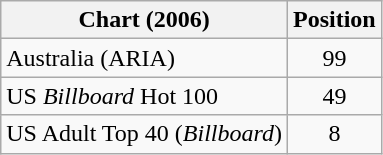<table class="wikitable sortable">
<tr>
<th>Chart (2006)</th>
<th>Position</th>
</tr>
<tr>
<td>Australia (ARIA)</td>
<td style="text-align:center;">99</td>
</tr>
<tr>
<td>US <em>Billboard</em> Hot 100</td>
<td style="text-align:center;">49</td>
</tr>
<tr>
<td>US Adult Top 40 (<em>Billboard</em>)</td>
<td style="text-align:center;">8</td>
</tr>
</table>
